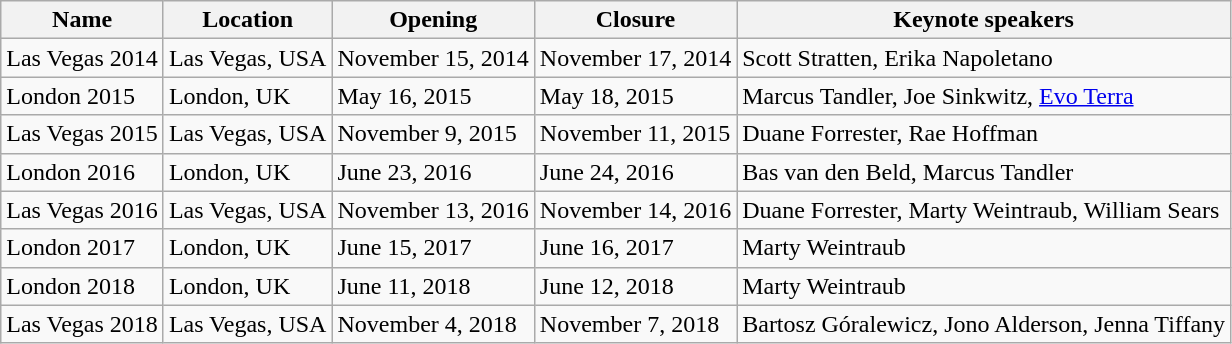<table class="wikitable">
<tr>
<th>Name</th>
<th>Location</th>
<th>Opening</th>
<th>Closure</th>
<th>Keynote speakers</th>
</tr>
<tr>
<td>Las Vegas 2014</td>
<td>Las Vegas, USA</td>
<td>November 15, 2014</td>
<td>November 17, 2014</td>
<td>Scott Stratten, Erika Napoletano</td>
</tr>
<tr>
<td>London 2015</td>
<td>London, UK</td>
<td>May 16, 2015</td>
<td>May 18, 2015</td>
<td>Marcus Tandler, Joe Sinkwitz, <a href='#'>Evo Terra</a></td>
</tr>
<tr>
<td>Las Vegas 2015</td>
<td>Las Vegas, USA</td>
<td>November 9, 2015</td>
<td>November 11, 2015</td>
<td>Duane Forrester, Rae Hoffman</td>
</tr>
<tr>
<td>London 2016</td>
<td>London, UK</td>
<td>June 23, 2016</td>
<td>June 24, 2016</td>
<td>Bas van den Beld, Marcus Tandler</td>
</tr>
<tr>
<td>Las Vegas 2016</td>
<td>Las Vegas, USA</td>
<td>November 13, 2016</td>
<td>November 14, 2016</td>
<td>Duane Forrester, Marty Weintraub, William Sears</td>
</tr>
<tr>
<td>London 2017</td>
<td>London, UK</td>
<td>June 15, 2017</td>
<td>June 16, 2017</td>
<td>Marty Weintraub</td>
</tr>
<tr>
<td>London 2018</td>
<td>London, UK</td>
<td>June 11, 2018</td>
<td>June 12, 2018</td>
<td>Marty Weintraub</td>
</tr>
<tr>
<td>Las Vegas 2018</td>
<td>Las Vegas, USA</td>
<td>November 4, 2018</td>
<td>November 7, 2018</td>
<td>Bartosz Góralewicz, Jono Alderson, Jenna Tiffany</td>
</tr>
</table>
